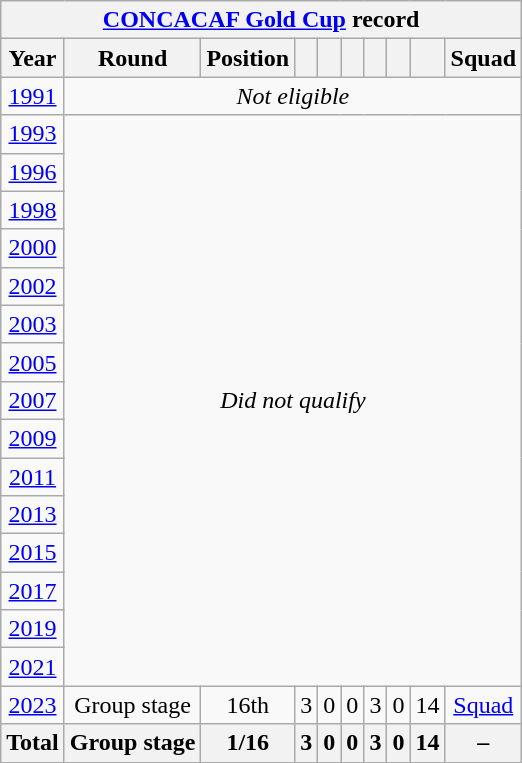<table class="wikitable" style="text-align: center;">
<tr>
<th colspan=11><a href='#'>CONCACAF Gold Cup</a> record</th>
</tr>
<tr>
<th>Year</th>
<th>Round</th>
<th>Position</th>
<th></th>
<th></th>
<th></th>
<th></th>
<th></th>
<th></th>
<th>Squad</th>
</tr>
<tr>
<td> <a href='#'>1991</a></td>
<td colspan=9><em>Not eligible</em></td>
</tr>
<tr>
<td>  <a href='#'>1993</a></td>
<td colspan=9 rowspan=15><em>Did not qualify</em></td>
</tr>
<tr>
<td> <a href='#'>1996</a></td>
</tr>
<tr>
<td> <a href='#'>1998</a></td>
</tr>
<tr>
<td> <a href='#'>2000</a></td>
</tr>
<tr>
<td> <a href='#'>2002</a></td>
</tr>
<tr>
<td>  <a href='#'>2003</a></td>
</tr>
<tr>
<td> <a href='#'>2005</a></td>
</tr>
<tr>
<td> <a href='#'>2007</a></td>
</tr>
<tr>
<td> <a href='#'>2009</a></td>
</tr>
<tr>
<td> <a href='#'>2011</a></td>
</tr>
<tr>
<td> <a href='#'>2013</a></td>
</tr>
<tr>
<td>  <a href='#'>2015</a></td>
</tr>
<tr>
<td> <a href='#'>2017</a></td>
</tr>
<tr>
<td>   <a href='#'>2019</a></td>
</tr>
<tr>
<td> <a href='#'>2021</a></td>
</tr>
<tr>
<td>  <a href='#'>2023</a></td>
<td>Group stage</td>
<td>16th</td>
<td>3</td>
<td>0</td>
<td>0</td>
<td>3</td>
<td>0</td>
<td>14</td>
<td><a href='#'>Squad</a></td>
</tr>
<tr>
<th>Total</th>
<th>Group stage</th>
<th>1/16</th>
<th>3</th>
<th>0</th>
<th>0</th>
<th>3</th>
<th>0</th>
<th>14</th>
<th>–</th>
</tr>
</table>
